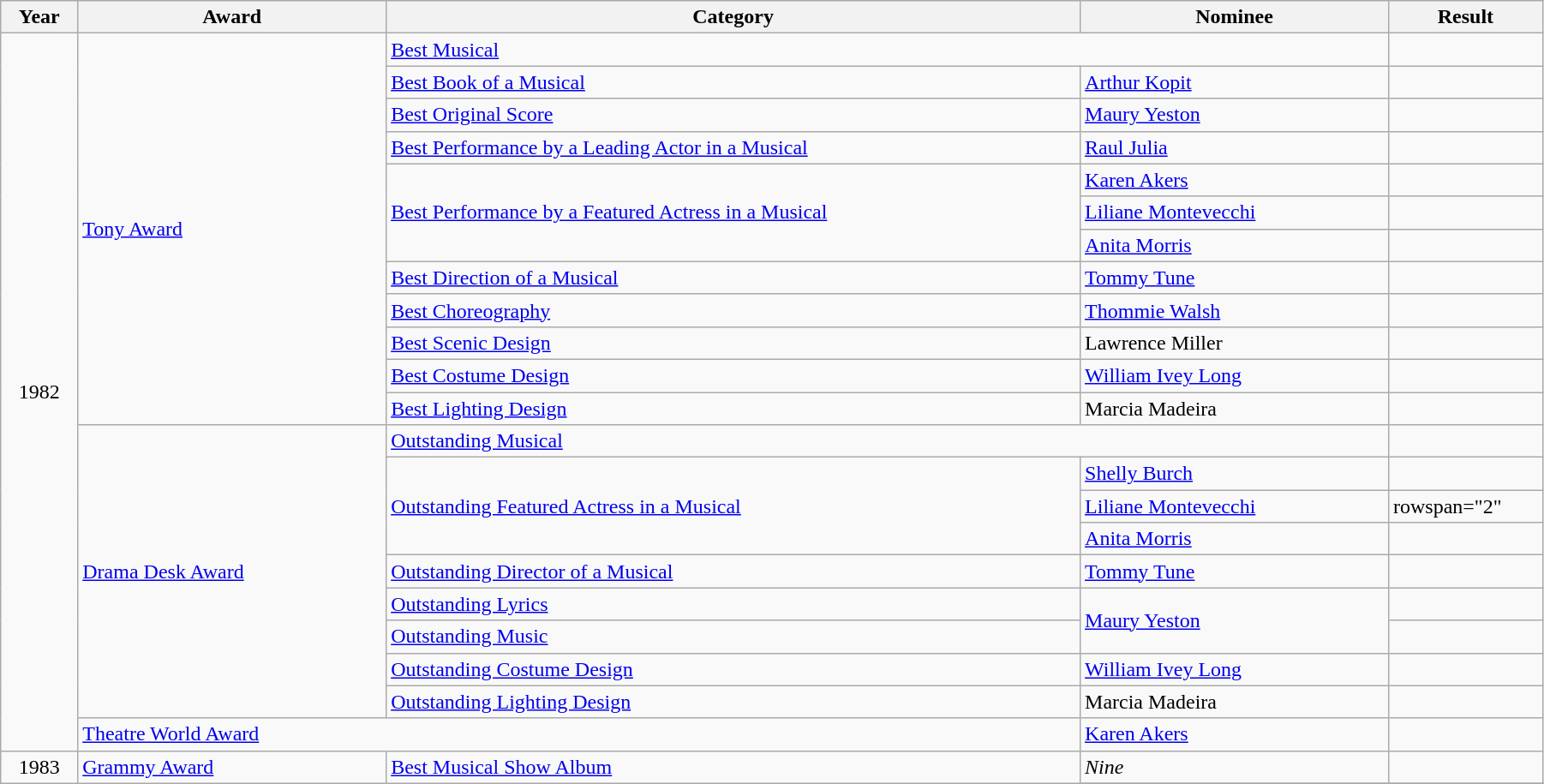<table class="wikitable" width="95%">
<tr>
<th width="5%">Year</th>
<th width="20%">Award</th>
<th width="45%">Category</th>
<th width="20%">Nominee</th>
<th width="10%">Result</th>
</tr>
<tr>
<td rowspan="22" align="center">1982</td>
<td rowspan="12"><a href='#'>Tony Award</a></td>
<td colspan="2"><a href='#'>Best Musical</a></td>
<td></td>
</tr>
<tr>
<td><a href='#'>Best Book of a Musical</a></td>
<td><a href='#'>Arthur Kopit</a></td>
<td></td>
</tr>
<tr>
<td><a href='#'>Best Original Score</a></td>
<td><a href='#'>Maury Yeston</a></td>
<td></td>
</tr>
<tr>
<td><a href='#'>Best Performance by a Leading Actor in a Musical</a></td>
<td><a href='#'>Raul Julia</a></td>
<td></td>
</tr>
<tr>
<td rowspan="3"><a href='#'>Best Performance by a Featured Actress in a Musical</a></td>
<td><a href='#'>Karen Akers</a></td>
<td></td>
</tr>
<tr>
<td><a href='#'>Liliane Montevecchi</a></td>
<td></td>
</tr>
<tr>
<td><a href='#'>Anita Morris</a></td>
<td></td>
</tr>
<tr>
<td><a href='#'>Best Direction of a Musical</a></td>
<td><a href='#'>Tommy Tune</a></td>
<td></td>
</tr>
<tr>
<td><a href='#'>Best Choreography</a></td>
<td><a href='#'>Thommie Walsh</a></td>
<td></td>
</tr>
<tr>
<td><a href='#'>Best Scenic Design</a></td>
<td>Lawrence Miller</td>
<td></td>
</tr>
<tr>
<td><a href='#'>Best Costume Design</a></td>
<td><a href='#'>William Ivey Long</a></td>
<td></td>
</tr>
<tr>
<td><a href='#'>Best Lighting Design</a></td>
<td>Marcia Madeira</td>
<td></td>
</tr>
<tr>
<td rowspan="9"><a href='#'>Drama Desk Award</a></td>
<td colspan="2"><a href='#'>Outstanding Musical</a></td>
<td></td>
</tr>
<tr>
<td rowspan="3"><a href='#'>Outstanding Featured Actress in a Musical</a></td>
<td><a href='#'>Shelly Burch</a></td>
<td></td>
</tr>
<tr>
<td><a href='#'>Liliane Montevecchi</a></td>
<td>rowspan="2" </td>
</tr>
<tr>
<td><a href='#'>Anita Morris</a></td>
</tr>
<tr>
<td><a href='#'>Outstanding Director of a Musical</a></td>
<td><a href='#'>Tommy Tune</a></td>
<td></td>
</tr>
<tr>
<td><a href='#'>Outstanding Lyrics</a></td>
<td rowspan="2"><a href='#'>Maury Yeston</a></td>
<td></td>
</tr>
<tr>
<td><a href='#'>Outstanding Music</a></td>
<td></td>
</tr>
<tr>
<td><a href='#'>Outstanding Costume Design</a></td>
<td><a href='#'>William Ivey Long</a></td>
<td></td>
</tr>
<tr>
<td><a href='#'>Outstanding Lighting Design</a></td>
<td>Marcia Madeira</td>
<td></td>
</tr>
<tr>
<td colspan="2"><a href='#'>Theatre World Award</a></td>
<td><a href='#'>Karen Akers</a></td>
<td></td>
</tr>
<tr>
<td rowspan="6" align="center">1983</td>
<td rowspan="5"><a href='#'>Grammy Award</a></td>
<td rowspan="2"><a href='#'>Best Musical Show Album</a></td>
<td><em>Nine</em></td>
<td></td>
</tr>
<tr>
</tr>
</table>
